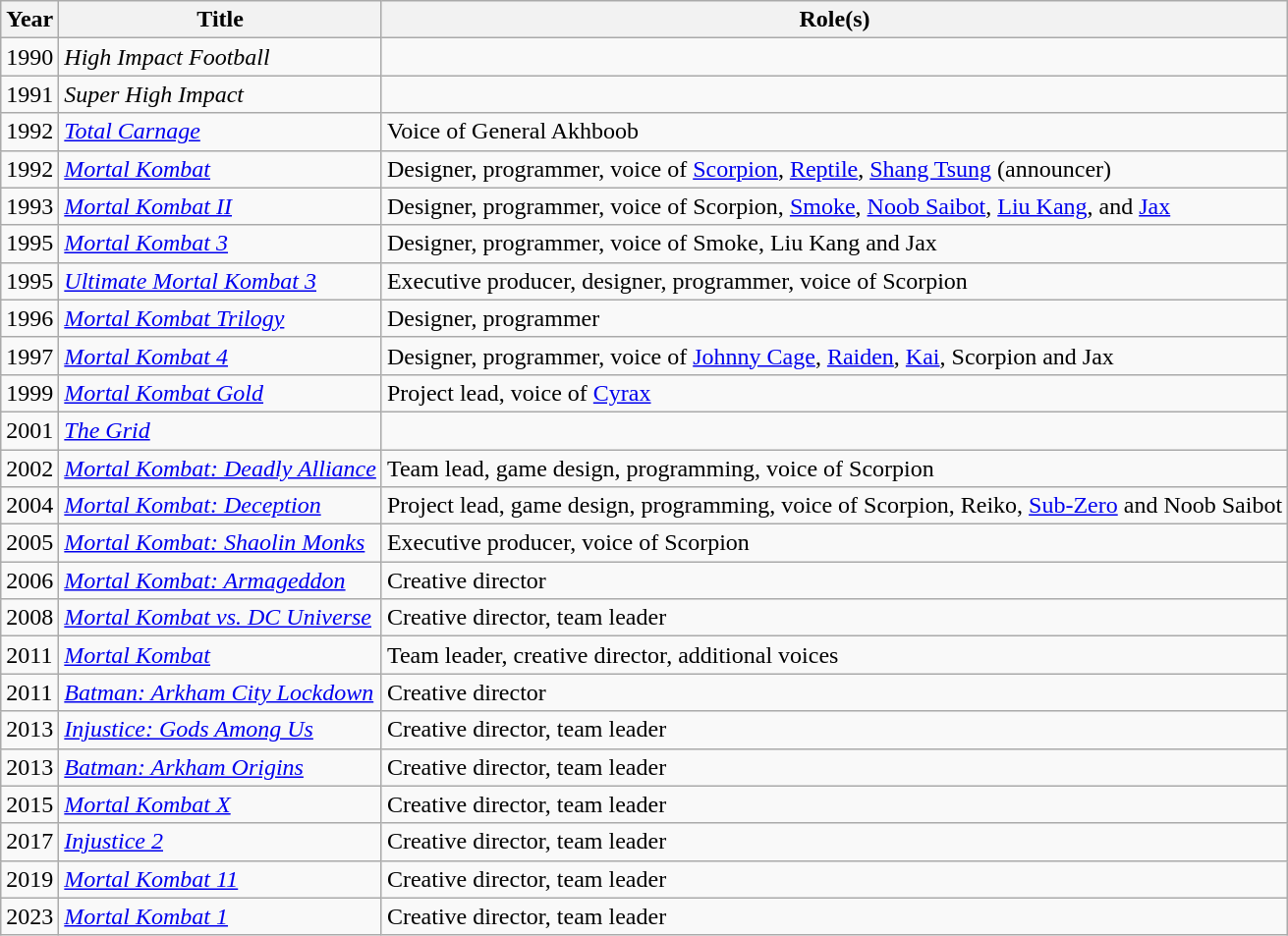<table class="wikitable sortable">
<tr>
<th>Year</th>
<th>Title</th>
<th>Role(s)</th>
</tr>
<tr>
<td>1990</td>
<td><em>High Impact Football</em></td>
<td></td>
</tr>
<tr>
<td>1991</td>
<td><em>Super High Impact</em></td>
<td></td>
</tr>
<tr>
<td>1992</td>
<td><em><a href='#'>Total Carnage</a></em></td>
<td>Voice of General Akhboob</td>
</tr>
<tr>
<td>1992</td>
<td><em><a href='#'>Mortal Kombat</a></em></td>
<td>Designer, programmer, voice of <a href='#'>Scorpion</a>, <a href='#'>Reptile</a>, <a href='#'>Shang Tsung</a> (announcer)</td>
</tr>
<tr>
<td>1993</td>
<td><em><a href='#'>Mortal Kombat II</a></em></td>
<td>Designer, programmer, voice of Scorpion, <a href='#'>Smoke</a>, <a href='#'>Noob Saibot</a>, <a href='#'>Liu Kang</a>, and <a href='#'>Jax</a></td>
</tr>
<tr>
<td>1995</td>
<td><em><a href='#'>Mortal Kombat 3</a></em></td>
<td>Designer, programmer, voice of Smoke, Liu Kang and Jax</td>
</tr>
<tr>
<td>1995</td>
<td><em><a href='#'>Ultimate Mortal Kombat 3</a></em></td>
<td>Executive producer, designer, programmer, voice of Scorpion</td>
</tr>
<tr>
<td>1996</td>
<td><em><a href='#'>Mortal Kombat Trilogy</a></em></td>
<td>Designer, programmer</td>
</tr>
<tr>
<td>1997</td>
<td><em><a href='#'>Mortal Kombat 4</a></em></td>
<td>Designer, programmer, voice of <a href='#'>Johnny Cage</a>, <a href='#'>Raiden</a>, <a href='#'>Kai</a>, Scorpion and Jax</td>
</tr>
<tr>
<td>1999</td>
<td><em><a href='#'>Mortal Kombat Gold</a></em></td>
<td>Project lead, voice of <a href='#'>Cyrax</a></td>
</tr>
<tr>
<td>2001</td>
<td><em><a href='#'>The Grid</a></em></td>
<td></td>
</tr>
<tr>
<td>2002</td>
<td><em><a href='#'>Mortal Kombat: Deadly Alliance</a></em></td>
<td>Team lead, game design, programming, voice of Scorpion</td>
</tr>
<tr>
<td>2004</td>
<td><em><a href='#'>Mortal Kombat: Deception</a></em></td>
<td>Project lead, game design, programming, voice of Scorpion, Reiko, <a href='#'>Sub-Zero</a> and Noob Saibot</td>
</tr>
<tr>
<td>2005</td>
<td><em><a href='#'>Mortal Kombat: Shaolin Monks</a></em></td>
<td>Executive producer, voice of Scorpion</td>
</tr>
<tr>
<td>2006</td>
<td><em><a href='#'>Mortal Kombat: Armageddon</a></em></td>
<td>Creative director</td>
</tr>
<tr>
<td>2008</td>
<td><em><a href='#'>Mortal Kombat vs. DC Universe</a></em></td>
<td>Creative director, team leader</td>
</tr>
<tr>
<td>2011</td>
<td><em><a href='#'>Mortal Kombat</a></em></td>
<td>Team leader, creative director, additional voices</td>
</tr>
<tr>
<td>2011</td>
<td><em><a href='#'>Batman: Arkham City Lockdown</a></em></td>
<td>Creative director</td>
</tr>
<tr>
<td>2013</td>
<td><em><a href='#'>Injustice: Gods Among Us</a></em></td>
<td>Creative director, team leader</td>
</tr>
<tr>
<td>2013</td>
<td><em><a href='#'>Batman: Arkham Origins</a></em></td>
<td>Creative director, team leader</td>
</tr>
<tr>
<td>2015</td>
<td><em><a href='#'>Mortal Kombat X</a></em></td>
<td>Creative director, team leader</td>
</tr>
<tr>
<td>2017</td>
<td><em><a href='#'>Injustice 2</a></em></td>
<td>Creative director, team leader</td>
</tr>
<tr>
<td>2019</td>
<td><em><a href='#'>Mortal Kombat 11</a></em></td>
<td>Creative director, team leader</td>
</tr>
<tr>
<td>2023</td>
<td><em><a href='#'>Mortal Kombat 1</a></em></td>
<td>Creative director, team leader</td>
</tr>
</table>
